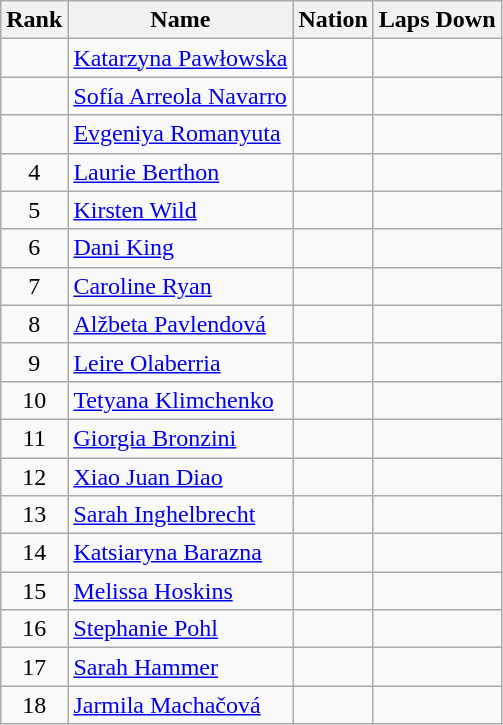<table class="wikitable sortable" style="text-align:center">
<tr>
<th>Rank</th>
<th>Name</th>
<th>Nation</th>
<th>Laps Down</th>
</tr>
<tr>
<td></td>
<td align=left><a href='#'>Katarzyna Pawłowska</a></td>
<td align=left></td>
<td></td>
</tr>
<tr>
<td></td>
<td align=left><a href='#'>Sofía Arreola Navarro</a></td>
<td align=left></td>
<td></td>
</tr>
<tr>
<td></td>
<td align=left><a href='#'>Evgeniya Romanyuta</a></td>
<td align=left></td>
<td></td>
</tr>
<tr>
<td>4</td>
<td align=left><a href='#'>Laurie Berthon</a></td>
<td align=left></td>
<td></td>
</tr>
<tr>
<td>5</td>
<td align=left><a href='#'>Kirsten Wild</a></td>
<td align=left></td>
<td></td>
</tr>
<tr>
<td>6</td>
<td align=left><a href='#'>Dani King</a></td>
<td align=left></td>
<td></td>
</tr>
<tr>
<td>7</td>
<td align=left><a href='#'>Caroline Ryan</a></td>
<td align=left></td>
<td></td>
</tr>
<tr>
<td>8</td>
<td align=left><a href='#'>Alžbeta Pavlendová</a></td>
<td align=left></td>
<td></td>
</tr>
<tr>
<td>9</td>
<td align=left><a href='#'>Leire Olaberria</a></td>
<td align=left></td>
<td></td>
</tr>
<tr>
<td>10</td>
<td align=left><a href='#'>Tetyana Klimchenko</a></td>
<td align=left></td>
<td></td>
</tr>
<tr>
<td>11</td>
<td align=left><a href='#'>Giorgia Bronzini</a></td>
<td align=left></td>
<td></td>
</tr>
<tr>
<td>12</td>
<td align=left><a href='#'>Xiao Juan Diao</a></td>
<td align=left></td>
<td></td>
</tr>
<tr>
<td>13</td>
<td align=left><a href='#'>Sarah Inghelbrecht</a></td>
<td align=left></td>
<td></td>
</tr>
<tr>
<td>14</td>
<td align=left><a href='#'>Katsiaryna Barazna</a></td>
<td align=left></td>
<td></td>
</tr>
<tr>
<td>15</td>
<td align=left><a href='#'>Melissa Hoskins</a></td>
<td align=left></td>
<td></td>
</tr>
<tr>
<td>16</td>
<td align=left><a href='#'>Stephanie Pohl</a></td>
<td align=left></td>
<td></td>
</tr>
<tr>
<td>17</td>
<td align=left><a href='#'>Sarah Hammer</a></td>
<td align=left></td>
<td></td>
</tr>
<tr>
<td>18</td>
<td align=left><a href='#'>Jarmila Machačová</a></td>
<td align=left></td>
<td></td>
</tr>
</table>
